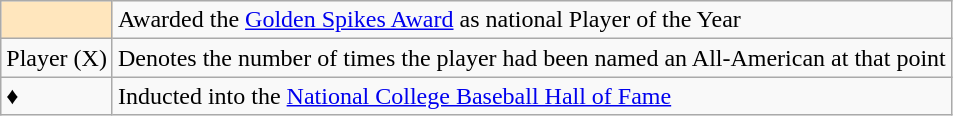<table class="wikitable">
<tr>
<td style="background-color:#FFE6BD"></td>
<td>Awarded the <a href='#'>Golden Spikes Award</a> as national Player of the Year</td>
</tr>
<tr>
<td>Player (X)</td>
<td>Denotes the number of times the player had been named an All-American at that point</td>
</tr>
<tr>
<td>♦</td>
<td>Inducted into the <a href='#'>National College Baseball Hall of Fame</a></td>
</tr>
</table>
